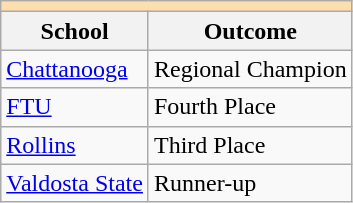<table class="wikitable" style="float:left; margin-right:1em;">
<tr>
<th colspan="3" style="background:#ffdead;"></th>
</tr>
<tr>
<th>School</th>
<th>Outcome</th>
</tr>
<tr>
<td><a href='#'>Chattanooga</a></td>
<td>Regional Champion</td>
</tr>
<tr>
<td><a href='#'>FTU</a></td>
<td>Fourth Place</td>
</tr>
<tr>
<td><a href='#'>Rollins</a></td>
<td>Third Place</td>
</tr>
<tr>
<td><a href='#'>Valdosta State</a></td>
<td>Runner-up</td>
</tr>
</table>
